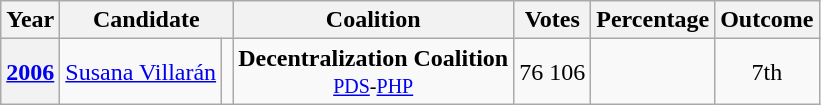<table class="wikitable" style="text-align:center">
<tr>
<th>Year</th>
<th colspan="2">Candidate</th>
<th>Coalition</th>
<th>Votes</th>
<th>Percentage</th>
<th>Outcome</th>
</tr>
<tr>
<th><strong><a href='#'>2006</a></strong></th>
<td><a href='#'>Susana Villarán</a></td>
<td></td>
<td><strong>Decentralization Coalition</strong><br><small><a href='#'>PDS</a>-<a href='#'>PHP</a></small></td>
<td>76 106</td>
<td></td>
<td>7th</td>
</tr>
</table>
